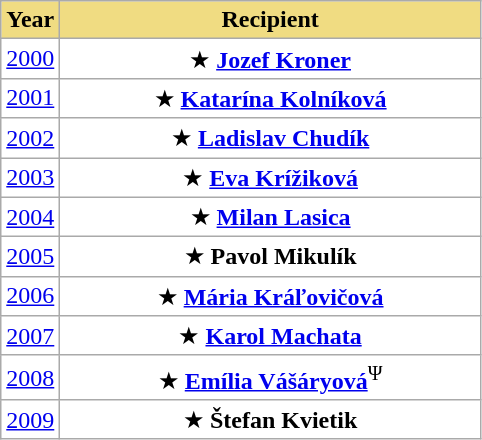<table class=wikitable sortable style="background:white">
<tr>
<th style=background:#F0DC82>Year</th>
<th style=background:#F0DC82 width=273>Recipient</th>
</tr>
<tr>
<td><a href='#'>2000</a></td>
<td align=center>★ <strong><a href='#'>Jozef Kroner</a></strong></td>
</tr>
<tr>
<td><a href='#'>2001</a></td>
<td align=center>★ <strong><a href='#'>Katarína Kolníková</a></strong></td>
</tr>
<tr>
<td><a href='#'>2002</a></td>
<td align=center>★ <strong><a href='#'>Ladislav Chudík</a></strong></td>
</tr>
<tr>
<td><a href='#'>2003</a></td>
<td align=center>★ <strong><a href='#'>Eva Krížiková</a></strong></td>
</tr>
<tr>
<td><a href='#'>2004</a></td>
<td align=center>★ <strong><a href='#'>Milan Lasica</a></strong></td>
</tr>
<tr>
<td><a href='#'>2005</a></td>
<td align=center>★ <strong>Pavol Mikulík</strong></td>
</tr>
<tr>
<td><a href='#'>2006</a></td>
<td align=center>★ <strong><a href='#'>Mária Kráľovičová</a></strong></td>
</tr>
<tr>
<td><a href='#'>2007</a></td>
<td align=center>★ <strong><a href='#'>Karol Machata</a></strong></td>
</tr>
<tr>
<td><a href='#'>2008</a></td>
<td align=center>★ <strong><a href='#'>Emília Vášáryová</a></strong><sup>Ψ</sup></td>
</tr>
<tr>
<td><a href='#'>2009</a></td>
<td align=center>★ <strong>Štefan Kvietik</strong></td>
</tr>
</table>
